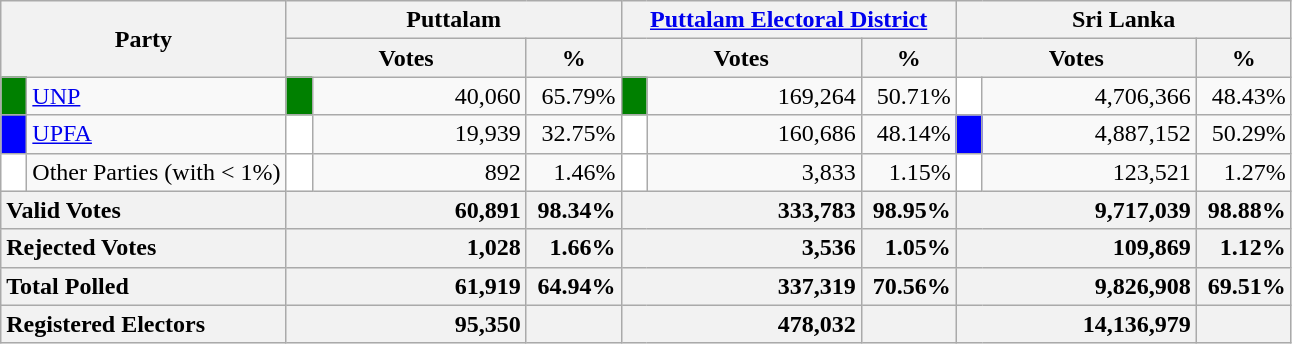<table class="wikitable">
<tr>
<th colspan="2" width="144px"rowspan="2">Party</th>
<th colspan="3" width="216px">Puttalam</th>
<th colspan="3" width="216px"><a href='#'>Puttalam Electoral District</a></th>
<th colspan="3" width="216px">Sri Lanka</th>
</tr>
<tr>
<th colspan="2" width="144px">Votes</th>
<th>%</th>
<th colspan="2" width="144px">Votes</th>
<th>%</th>
<th colspan="2" width="144px">Votes</th>
<th>%</th>
</tr>
<tr>
<td style="background-color:green;" width="10px"></td>
<td style="text-align:left;"><a href='#'>UNP</a></td>
<td style="background-color:green;" width="10px"></td>
<td style="text-align:right;">40,060</td>
<td style="text-align:right;">65.79%</td>
<td style="background-color:green;" width="10px"></td>
<td style="text-align:right;">169,264</td>
<td style="text-align:right;">50.71%</td>
<td style="background-color:white;" width="10px"></td>
<td style="text-align:right;">4,706,366</td>
<td style="text-align:right;">48.43%</td>
</tr>
<tr>
<td style="background-color:blue;" width="10px"></td>
<td style="text-align:left;"><a href='#'>UPFA</a></td>
<td style="background-color:white;" width="10px"></td>
<td style="text-align:right;">19,939</td>
<td style="text-align:right;">32.75%</td>
<td style="background-color:white;" width="10px"></td>
<td style="text-align:right;">160,686</td>
<td style="text-align:right;">48.14%</td>
<td style="background-color:blue;" width="10px"></td>
<td style="text-align:right;">4,887,152</td>
<td style="text-align:right;">50.29%</td>
</tr>
<tr>
<td style="background-color:white;" width="10px"></td>
<td style="text-align:left;">Other Parties (with < 1%)</td>
<td style="background-color:white;" width="10px"></td>
<td style="text-align:right;">892</td>
<td style="text-align:right;">1.46%</td>
<td style="background-color:white;" width="10px"></td>
<td style="text-align:right;">3,833</td>
<td style="text-align:right;">1.15%</td>
<td style="background-color:white;" width="10px"></td>
<td style="text-align:right;">123,521</td>
<td style="text-align:right;">1.27%</td>
</tr>
<tr>
<th colspan="2" width="144px"style="text-align:left;">Valid Votes</th>
<th style="text-align:right;"colspan="2" width="144px">60,891</th>
<th style="text-align:right;">98.34%</th>
<th style="text-align:right;"colspan="2" width="144px">333,783</th>
<th style="text-align:right;">98.95%</th>
<th style="text-align:right;"colspan="2" width="144px">9,717,039</th>
<th style="text-align:right;">98.88%</th>
</tr>
<tr>
<th colspan="2" width="144px"style="text-align:left;">Rejected Votes</th>
<th style="text-align:right;"colspan="2" width="144px">1,028</th>
<th style="text-align:right;">1.66%</th>
<th style="text-align:right;"colspan="2" width="144px">3,536</th>
<th style="text-align:right;">1.05%</th>
<th style="text-align:right;"colspan="2" width="144px">109,869</th>
<th style="text-align:right;">1.12%</th>
</tr>
<tr>
<th colspan="2" width="144px"style="text-align:left;">Total Polled</th>
<th style="text-align:right;"colspan="2" width="144px">61,919</th>
<th style="text-align:right;">64.94%</th>
<th style="text-align:right;"colspan="2" width="144px">337,319</th>
<th style="text-align:right;">70.56%</th>
<th style="text-align:right;"colspan="2" width="144px">9,826,908</th>
<th style="text-align:right;">69.51%</th>
</tr>
<tr>
<th colspan="2" width="144px"style="text-align:left;">Registered Electors</th>
<th style="text-align:right;"colspan="2" width="144px">95,350</th>
<th></th>
<th style="text-align:right;"colspan="2" width="144px">478,032</th>
<th></th>
<th style="text-align:right;"colspan="2" width="144px">14,136,979</th>
<th></th>
</tr>
</table>
